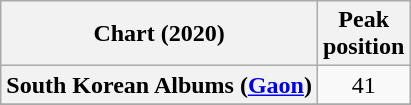<table class="wikitable plainrowheaders" style="text-align:center">
<tr>
<th>Chart (2020)</th>
<th>Peak<br>position</th>
</tr>
<tr>
<th scope="row">South Korean Albums (<a href='#'>Gaon</a>)</th>
<td>41</td>
</tr>
<tr>
</tr>
</table>
